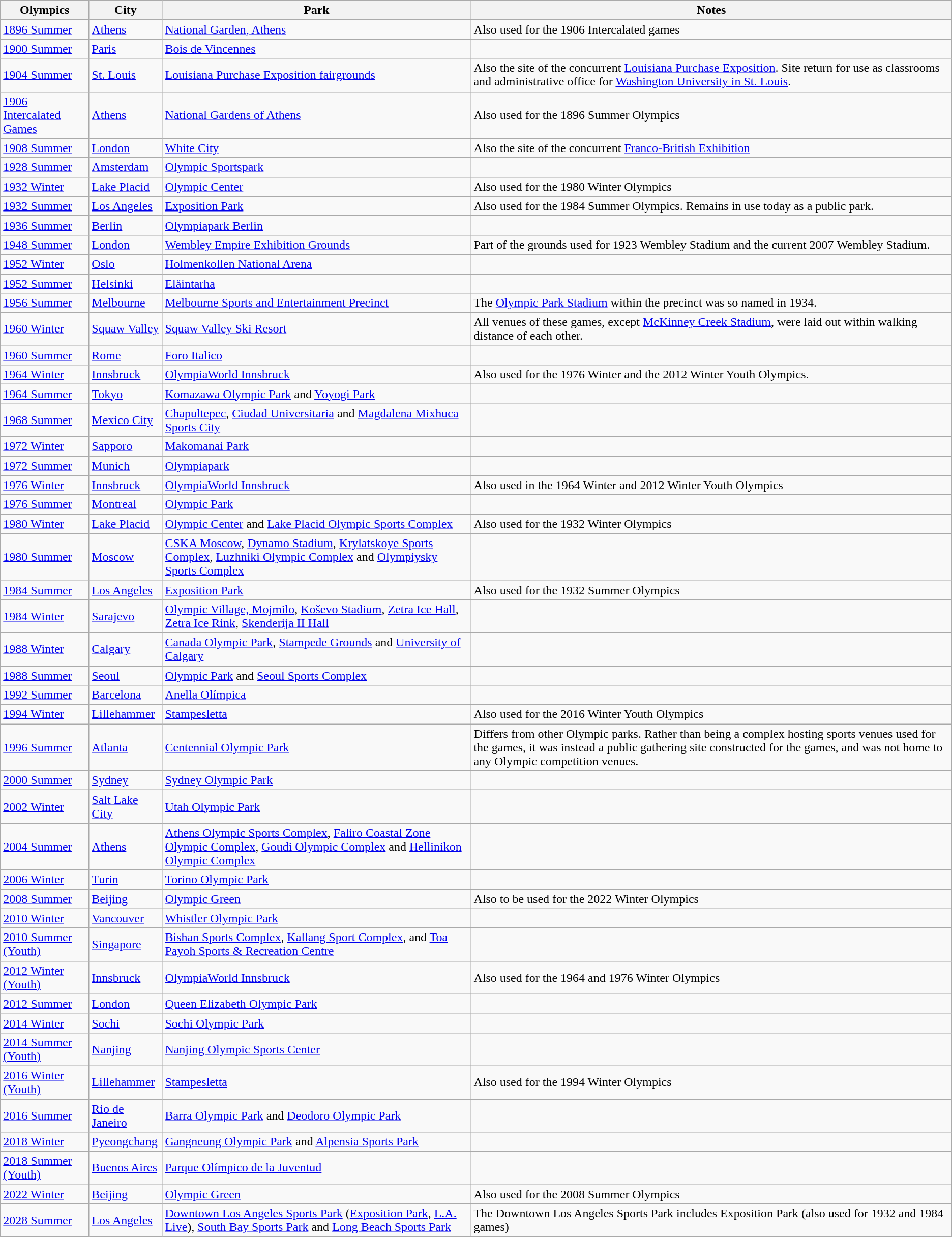<table class="wikitable sortable">
<tr>
<th>Olympics</th>
<th>City</th>
<th>Park</th>
<th>Notes</th>
</tr>
<tr>
<td><a href='#'>1896 Summer</a></td>
<td><a href='#'>Athens</a></td>
<td><a href='#'>National Garden, Athens</a></td>
<td>Also used for the 1906 Intercalated games</td>
</tr>
<tr>
<td><a href='#'>1900 Summer</a></td>
<td><a href='#'>Paris</a></td>
<td><a href='#'>Bois de Vincennes</a></td>
<td></td>
</tr>
<tr>
<td><a href='#'>1904 Summer</a></td>
<td><a href='#'>St. Louis</a></td>
<td><a href='#'>Louisiana Purchase Exposition fairgrounds</a></td>
<td>Also the site of the concurrent <a href='#'>Louisiana Purchase Exposition</a>. Site return for use as classrooms and administrative office for <a href='#'>Washington University in St. Louis</a>.</td>
</tr>
<tr>
<td><a href='#'>1906 Intercalated Games</a></td>
<td><a href='#'>Athens</a></td>
<td><a href='#'>National Gardens of Athens</a></td>
<td>Also used for the 1896 Summer Olympics</td>
</tr>
<tr>
<td><a href='#'>1908 Summer</a></td>
<td><a href='#'>London</a></td>
<td><a href='#'>White City</a></td>
<td>Also the site of the concurrent <a href='#'>Franco-British Exhibition</a></td>
</tr>
<tr>
<td><a href='#'>1928 Summer</a></td>
<td><a href='#'>Amsterdam</a></td>
<td><a href='#'>Olympic Sportspark</a></td>
<td></td>
</tr>
<tr>
<td><a href='#'>1932 Winter</a></td>
<td><a href='#'>Lake Placid</a></td>
<td><a href='#'>Olympic Center</a></td>
<td>Also used for the 1980 Winter Olympics</td>
</tr>
<tr>
<td><a href='#'>1932 Summer</a></td>
<td><a href='#'>Los Angeles</a></td>
<td><a href='#'>Exposition Park</a></td>
<td>Also used for the 1984 Summer Olympics. Remains in use today as a public park.</td>
</tr>
<tr>
<td><a href='#'>1936 Summer</a></td>
<td><a href='#'>Berlin</a></td>
<td><a href='#'>Olympiapark Berlin</a></td>
<td></td>
</tr>
<tr>
<td><a href='#'>1948 Summer</a></td>
<td><a href='#'>London</a></td>
<td><a href='#'>Wembley Empire Exhibition Grounds</a></td>
<td>Part of the grounds used for 1923 Wembley Stadium and the current 2007 Wembley Stadium.</td>
</tr>
<tr>
<td><a href='#'>1952 Winter</a></td>
<td><a href='#'>Oslo</a></td>
<td><a href='#'>Holmenkollen National Arena</a></td>
<td></td>
</tr>
<tr>
<td><a href='#'>1952 Summer</a></td>
<td><a href='#'>Helsinki</a></td>
<td><a href='#'>Eläintarha</a></td>
<td></td>
</tr>
<tr>
<td><a href='#'>1956 Summer</a></td>
<td><a href='#'>Melbourne</a></td>
<td><a href='#'>Melbourne Sports and Entertainment Precinct</a></td>
<td>The <a href='#'>Olympic Park Stadium</a> within the precinct was so named in 1934.</td>
</tr>
<tr>
<td><a href='#'>1960 Winter</a></td>
<td><a href='#'>Squaw Valley</a></td>
<td><a href='#'>Squaw Valley Ski Resort</a></td>
<td>All venues of these games, except <a href='#'>McKinney Creek Stadium</a>, were laid out within walking distance of each other.</td>
</tr>
<tr>
<td><a href='#'>1960 Summer</a></td>
<td><a href='#'>Rome</a></td>
<td><a href='#'>Foro Italico</a></td>
<td></td>
</tr>
<tr>
<td><a href='#'>1964 Winter</a></td>
<td><a href='#'>Innsbruck</a></td>
<td><a href='#'>OlympiaWorld Innsbruck</a></td>
<td>Also used for the 1976 Winter and the 2012 Winter Youth Olympics.</td>
</tr>
<tr>
<td><a href='#'>1964 Summer</a></td>
<td><a href='#'>Tokyo</a></td>
<td><a href='#'>Komazawa Olympic Park</a> and <a href='#'>Yoyogi Park</a></td>
<td></td>
</tr>
<tr>
<td><a href='#'>1968 Summer</a></td>
<td><a href='#'>Mexico City</a></td>
<td><a href='#'>Chapultepec</a>, <a href='#'>Ciudad Universitaria</a> and <a href='#'>Magdalena Mixhuca Sports City</a></td>
<td></td>
</tr>
<tr>
<td><a href='#'>1972 Winter</a></td>
<td><a href='#'>Sapporo</a></td>
<td><a href='#'>Makomanai Park</a></td>
</tr>
<tr>
<td><a href='#'>1972 Summer</a></td>
<td><a href='#'>Munich</a></td>
<td><a href='#'>Olympiapark</a></td>
<td></td>
</tr>
<tr>
<td><a href='#'>1976 Winter</a></td>
<td><a href='#'>Innsbruck</a></td>
<td><a href='#'>OlympiaWorld Innsbruck</a></td>
<td>Also used in the 1964 Winter and 2012 Winter Youth Olympics</td>
</tr>
<tr>
<td><a href='#'>1976 Summer</a></td>
<td><a href='#'>Montreal</a></td>
<td><a href='#'>Olympic Park</a></td>
<td></td>
</tr>
<tr>
<td><a href='#'>1980 Winter</a></td>
<td><a href='#'>Lake Placid</a></td>
<td><a href='#'>Olympic Center</a> and <a href='#'>Lake Placid Olympic Sports Complex</a></td>
<td>Also used for the 1932 Winter Olympics</td>
</tr>
<tr>
<td><a href='#'>1980 Summer</a></td>
<td><a href='#'>Moscow</a></td>
<td><a href='#'>CSKA Moscow</a>, <a href='#'>Dynamo Stadium</a>, <a href='#'>Krylatskoye Sports Complex</a>, <a href='#'>Luzhniki Olympic Complex</a> and <a href='#'>Olympiysky Sports Complex</a></td>
<td></td>
</tr>
<tr>
<td><a href='#'>1984 Summer</a></td>
<td><a href='#'>Los Angeles</a></td>
<td><a href='#'>Exposition Park</a></td>
<td>Also used for the 1932 Summer Olympics</td>
</tr>
<tr>
<td><a href='#'>1984 Winter</a></td>
<td><a href='#'>Sarajevo</a></td>
<td><a href='#'>Olympic Village, Mojmilo</a>, <a href='#'>Koševo Stadium</a>, <a href='#'>Zetra Ice Hall</a>, <a href='#'>Zetra Ice Rink</a>, <a href='#'>Skenderija II Hall</a></td>
<td></td>
</tr>
<tr>
<td><a href='#'>1988 Winter</a></td>
<td><a href='#'>Calgary</a></td>
<td><a href='#'>Canada Olympic Park</a>, <a href='#'>Stampede Grounds</a> and  <a href='#'>University of Calgary</a></td>
<td></td>
</tr>
<tr>
<td><a href='#'>1988 Summer</a></td>
<td><a href='#'>Seoul</a></td>
<td><a href='#'>Olympic Park</a> and <a href='#'>Seoul Sports Complex</a></td>
<td></td>
</tr>
<tr>
<td><a href='#'>1992 Summer</a></td>
<td><a href='#'>Barcelona</a></td>
<td><a href='#'>Anella Olímpica</a></td>
<td></td>
</tr>
<tr>
<td><a href='#'>1994 Winter</a></td>
<td><a href='#'>Lillehammer</a></td>
<td><a href='#'>Stampesletta</a></td>
<td>Also used for the 2016 Winter Youth Olympics</td>
</tr>
<tr>
<td><a href='#'>1996 Summer</a></td>
<td><a href='#'>Atlanta</a></td>
<td><a href='#'>Centennial Olympic Park</a></td>
<td>Differs from other Olympic parks. Rather than being a complex hosting sports venues used for the games, it was instead a public gathering site constructed for the games, and was not home to any Olympic competition venues.</td>
</tr>
<tr>
<td><a href='#'>2000 Summer</a></td>
<td><a href='#'>Sydney</a></td>
<td><a href='#'>Sydney Olympic Park</a></td>
<td></td>
</tr>
<tr>
<td><a href='#'>2002 Winter</a></td>
<td><a href='#'>Salt Lake City</a></td>
<td><a href='#'>Utah Olympic Park</a></td>
<td></td>
</tr>
<tr>
<td><a href='#'>2004 Summer</a></td>
<td><a href='#'>Athens</a></td>
<td><a href='#'>Athens Olympic Sports Complex</a>, <a href='#'>Faliro Coastal Zone Olympic Complex</a>, <a href='#'>Goudi Olympic Complex</a> and <a href='#'>Hellinikon Olympic Complex</a></td>
<td></td>
</tr>
<tr>
<td><a href='#'>2006 Winter</a></td>
<td><a href='#'>Turin</a></td>
<td><a href='#'>Torino Olympic Park</a></td>
<td></td>
</tr>
<tr>
<td><a href='#'>2008 Summer</a></td>
<td><a href='#'>Beijing</a></td>
<td><a href='#'>Olympic Green</a></td>
<td>Also to be used for the 2022 Winter Olympics</td>
</tr>
<tr>
<td><a href='#'>2010 Winter</a></td>
<td><a href='#'>Vancouver</a></td>
<td><a href='#'>Whistler Olympic Park</a></td>
<td></td>
</tr>
<tr>
<td><a href='#'>2010 Summer (Youth)</a></td>
<td><a href='#'>Singapore</a></td>
<td><a href='#'>Bishan Sports Complex</a>, <a href='#'>Kallang Sport Complex</a>, and <a href='#'>Toa Payoh Sports & Recreation Centre</a></td>
<td></td>
</tr>
<tr>
<td><a href='#'>2012 Winter (Youth)</a></td>
<td><a href='#'>Innsbruck</a></td>
<td><a href='#'>OlympiaWorld Innsbruck</a></td>
<td>Also used for the 1964 and 1976 Winter Olympics</td>
</tr>
<tr>
<td><a href='#'>2012 Summer</a></td>
<td><a href='#'>London</a></td>
<td><a href='#'>Queen Elizabeth Olympic Park</a></td>
<td></td>
</tr>
<tr>
<td><a href='#'>2014 Winter</a></td>
<td><a href='#'>Sochi</a></td>
<td><a href='#'>Sochi Olympic Park</a></td>
<td></td>
</tr>
<tr>
<td><a href='#'>2014 Summer (Youth)</a></td>
<td><a href='#'>Nanjing</a></td>
<td><a href='#'>Nanjing Olympic Sports Center</a></td>
<td></td>
</tr>
<tr>
<td><a href='#'>2016 Winter (Youth)</a></td>
<td><a href='#'>Lillehammer</a></td>
<td><a href='#'>Stampesletta</a></td>
<td>Also used for the 1994 Winter Olympics</td>
</tr>
<tr>
<td><a href='#'>2016 Summer</a></td>
<td><a href='#'>Rio de Janeiro</a></td>
<td><a href='#'>Barra Olympic Park</a> and <a href='#'>Deodoro Olympic Park</a></td>
<td></td>
</tr>
<tr>
<td><a href='#'>2018 Winter</a></td>
<td><a href='#'>Pyeongchang</a></td>
<td><a href='#'>Gangneung Olympic Park</a> and <a href='#'>Alpensia Sports Park</a></td>
<td></td>
</tr>
<tr>
<td><a href='#'>2018 Summer (Youth)</a></td>
<td><a href='#'>Buenos Aires</a></td>
<td><a href='#'>Parque Olímpico de la Juventud</a></td>
<td></td>
</tr>
<tr>
<td><a href='#'>2022 Winter</a></td>
<td><a href='#'>Beijing</a></td>
<td><a href='#'>Olympic Green</a></td>
<td>Also used for the 2008 Summer Olympics</td>
</tr>
<tr>
<td><a href='#'>2028 Summer</a></td>
<td><a href='#'>Los Angeles</a></td>
<td><a href='#'>Downtown Los Angeles Sports Park</a> (<a href='#'>Exposition Park</a>, <a href='#'>L.A. Live</a>), <a href='#'>South Bay Sports Park</a> and <a href='#'>Long Beach Sports Park</a></td>
<td>The Downtown Los Angeles Sports Park includes Exposition Park (also used for 1932 and 1984 games)</td>
</tr>
</table>
